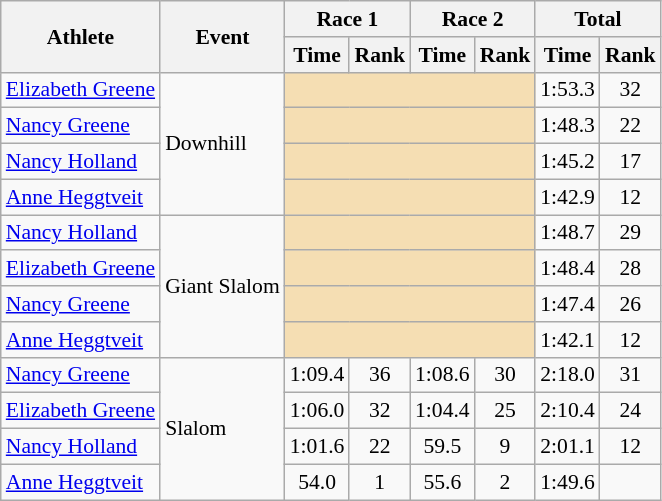<table class="wikitable" style="font-size:90%">
<tr>
<th rowspan="2">Athlete</th>
<th rowspan="2">Event</th>
<th colspan="2">Race 1</th>
<th colspan="2">Race 2</th>
<th colspan="2">Total</th>
</tr>
<tr>
<th>Time</th>
<th>Rank</th>
<th>Time</th>
<th>Rank</th>
<th>Time</th>
<th>Rank</th>
</tr>
<tr>
<td><a href='#'>Elizabeth Greene</a></td>
<td rowspan="4">Downhill</td>
<td colspan="4" bgcolor="wheat"></td>
<td align="center">1:53.3</td>
<td align="center">32</td>
</tr>
<tr>
<td><a href='#'>Nancy Greene</a></td>
<td colspan="4" bgcolor="wheat"></td>
<td align="center">1:48.3</td>
<td align="center">22</td>
</tr>
<tr>
<td><a href='#'>Nancy Holland</a></td>
<td colspan="4" bgcolor="wheat"></td>
<td align="center">1:45.2</td>
<td align="center">17</td>
</tr>
<tr>
<td><a href='#'>Anne Heggtveit</a></td>
<td colspan="4" bgcolor="wheat"></td>
<td align="center">1:42.9</td>
<td align="center">12</td>
</tr>
<tr>
<td><a href='#'>Nancy Holland</a></td>
<td rowspan="4">Giant Slalom</td>
<td colspan="4" bgcolor="wheat"></td>
<td align="center">1:48.7</td>
<td align="center">29</td>
</tr>
<tr>
<td><a href='#'>Elizabeth Greene</a></td>
<td colspan="4" bgcolor="wheat"></td>
<td align="center">1:48.4</td>
<td align="center">28</td>
</tr>
<tr>
<td><a href='#'>Nancy Greene</a></td>
<td colspan="4" bgcolor="wheat"></td>
<td align="center">1:47.4</td>
<td align="center">26</td>
</tr>
<tr>
<td><a href='#'>Anne Heggtveit</a></td>
<td colspan="4" bgcolor="wheat"></td>
<td align="center">1:42.1</td>
<td align="center">12</td>
</tr>
<tr>
<td><a href='#'>Nancy Greene</a></td>
<td rowspan="4">Slalom</td>
<td align="center">1:09.4</td>
<td align="center">36</td>
<td align="center">1:08.6</td>
<td align="center">30</td>
<td align="center">2:18.0</td>
<td align="center">31</td>
</tr>
<tr>
<td><a href='#'>Elizabeth Greene</a></td>
<td align="center">1:06.0</td>
<td align="center">32</td>
<td align="center">1:04.4</td>
<td align="center">25</td>
<td align="center">2:10.4</td>
<td align="center">24</td>
</tr>
<tr>
<td><a href='#'>Nancy Holland</a></td>
<td align="center">1:01.6</td>
<td align="center">22</td>
<td align="center">59.5</td>
<td align="center">9</td>
<td align="center">2:01.1</td>
<td align="center">12</td>
</tr>
<tr>
<td><a href='#'>Anne Heggtveit</a></td>
<td align="center">54.0</td>
<td align="center">1</td>
<td align="center">55.6</td>
<td align="center">2</td>
<td align="center">1:49.6</td>
<td align="center"></td>
</tr>
</table>
